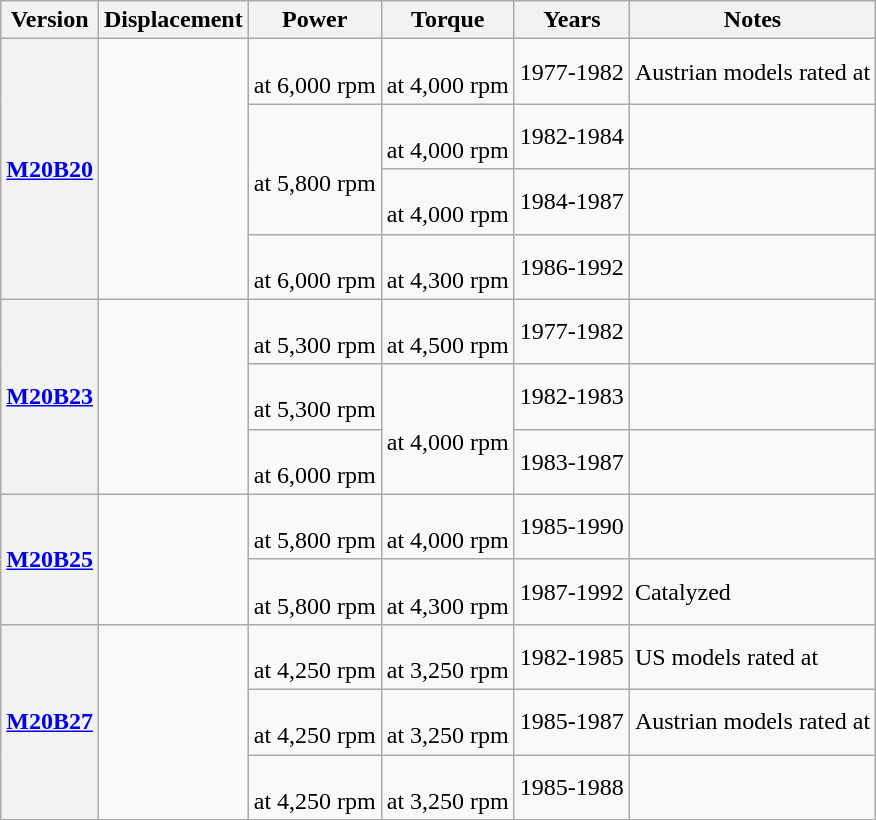<table class="wikitable sortable">
<tr>
<th>Version</th>
<th>Displacement</th>
<th>Power</th>
<th>Torque</th>
<th>Years</th>
<th>Notes</th>
</tr>
<tr>
<th rowspan=4><a href='#'>M20B20</a></th>
<td rowspan=4></td>
<td><br> at 6,000 rpm</td>
<td> <br> at 4,000 rpm</td>
<td>1977-1982</td>
<td>Austrian models rated at </td>
</tr>
<tr>
<td rowspan=2> <br> at 5,800 rpm</td>
<td> <br> at 4,000 rpm</td>
<td>1982-1984</td>
<td></td>
</tr>
<tr>
<td> <br> at 4,000 rpm</td>
<td>1984-1987</td>
<td></td>
</tr>
<tr>
<td> <br> at 6,000 rpm</td>
<td> <br> at 4,300 rpm</td>
<td>1986-1992</td>
<td></td>
</tr>
<tr>
<th rowspan=3><a href='#'>M20B23</a></th>
<td rowspan=3></td>
<td> <br> at 5,300 rpm</td>
<td> <br> at 4,500 rpm</td>
<td>1977-1982</td>
<td></td>
</tr>
<tr>
<td><br> at 5,300 rpm</td>
<td rowspan=2> <br> at 4,000 rpm</td>
<td>1982-1983</td>
<td></td>
</tr>
<tr>
<td><br> at 6,000 rpm</td>
<td>1983-1987</td>
<td></td>
</tr>
<tr>
<th rowspan=2><a href='#'>M20B25</a></th>
<td rowspan=2></td>
<td><br> at 5,800 rpm</td>
<td> <br> at 4,000 rpm</td>
<td>1985-1990</td>
<td></td>
</tr>
<tr>
<td><br> at 5,800 rpm</td>
<td> <br> at 4,300 rpm</td>
<td>1987-1992</td>
<td>Catalyzed</td>
</tr>
<tr>
<th rowspan=3><a href='#'>M20B27</a></th>
<td rowspan=3></td>
<td><br> at 4,250 rpm</td>
<td> <br> at 3,250 rpm</td>
<td>1982-1985</td>
<td>US models rated at </td>
</tr>
<tr>
<td><br> at 4,250 rpm</td>
<td> <br> at 3,250 rpm</td>
<td>1985-1987</td>
<td>Austrian models rated at </td>
</tr>
<tr>
<td><br> at 4,250 rpm</td>
<td> <br> at 3,250 rpm</td>
<td>1985-1988</td>
<td></td>
</tr>
</table>
